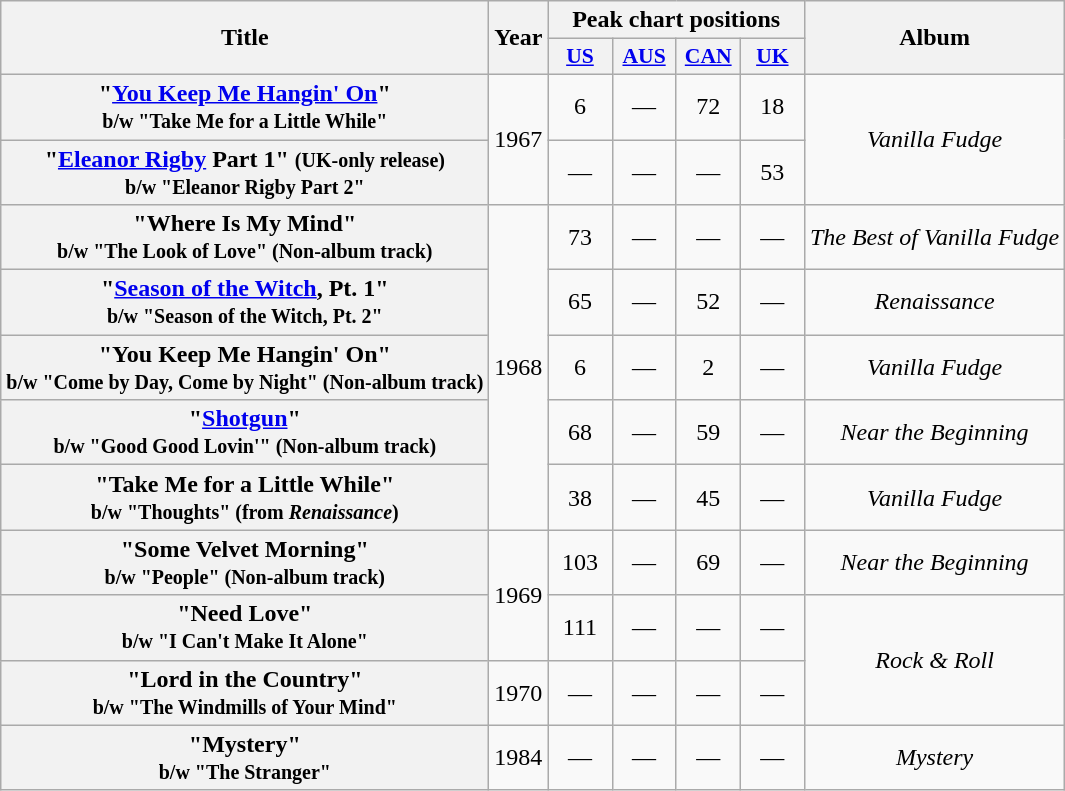<table class="wikitable plainrowheaders" style="text-align:center;">
<tr>
<th rowspan="2">Title</th>
<th rowspan="2">Year</th>
<th colspan="4">Peak chart positions</th>
<th rowspan="2">Album</th>
</tr>
<tr>
<th scope="col" style="width:2.5em;font-size:90%;"><a href='#'>US</a></th>
<th scope="col" style="width:2.5em;font-size:90%;"><a href='#'>AUS</a><br></th>
<th scope="col" style="width:2.5em;font-size:90%;"><a href='#'>CAN</a></th>
<th scope="col" style="width:2.5em;font-size:90%;"><a href='#'>UK</a><br></th>
</tr>
<tr>
<th scope="row">"<a href='#'>You Keep Me Hangin' On</a>"<br><small>b/w "Take Me for a Little While"</small></th>
<td rowspan="2">1967</td>
<td>6</td>
<td>—</td>
<td>72</td>
<td>18</td>
<td rowspan="2"><em>Vanilla Fudge</em></td>
</tr>
<tr>
<th scope="row">"<a href='#'>Eleanor Rigby</a> Part 1" <small>(UK-only release)</small><br><small>b/w "Eleanor Rigby Part 2"</small></th>
<td>—</td>
<td>—</td>
<td>—</td>
<td>53</td>
</tr>
<tr>
<th scope="row">"Where Is My Mind"<br><small>b/w "The Look of Love" (Non-album track)</small></th>
<td rowspan="5">1968</td>
<td>73</td>
<td>—</td>
<td>—</td>
<td>—</td>
<td><em>The Best of Vanilla Fudge</em></td>
</tr>
<tr>
<th scope="row">"<a href='#'>Season of the Witch</a>, Pt. 1"<br><small>b/w "Season of the Witch, Pt. 2"</small></th>
<td>65</td>
<td>—</td>
<td>52</td>
<td>—</td>
<td><em>Renaissance</em></td>
</tr>
<tr>
<th scope="row">"You Keep Me Hangin' On"<br><small>b/w "Come by Day, Come by Night" (Non-album track)</small></th>
<td>6</td>
<td>—</td>
<td>2</td>
<td>—</td>
<td><em>Vanilla Fudge</em></td>
</tr>
<tr>
<th scope="row">"<a href='#'>Shotgun</a>" <br><small>b/w "Good Good Lovin'" (Non-album track)</small></th>
<td>68</td>
<td>—</td>
<td>59</td>
<td>—</td>
<td><em>Near the Beginning</em></td>
</tr>
<tr>
<th scope="row">"Take Me for a Little While"<br><small>b/w "Thoughts" (from <em>Renaissance</em>)</small></th>
<td>38</td>
<td>—</td>
<td>45</td>
<td>—</td>
<td><em>Vanilla Fudge</em></td>
</tr>
<tr>
<th scope="row">"Some Velvet Morning"<br><small>b/w "People" (Non-album track)</small></th>
<td rowspan="2">1969</td>
<td>103</td>
<td>—</td>
<td>69</td>
<td>—</td>
<td><em>Near the Beginning</em></td>
</tr>
<tr>
<th scope="row">"Need Love"<br><small>b/w "I Can't Make It Alone"</small></th>
<td>111</td>
<td>—</td>
<td>—</td>
<td>—</td>
<td rowspan="2"><em>Rock & Roll</em></td>
</tr>
<tr>
<th scope="row">"Lord in the Country"<br><small>b/w "The Windmills of Your Mind"</small></th>
<td>1970</td>
<td>—</td>
<td>—</td>
<td>—</td>
<td>—</td>
</tr>
<tr>
<th scope="row">"Mystery"<br><small>b/w "The Stranger"</small></th>
<td>1984</td>
<td>—</td>
<td>—</td>
<td>—</td>
<td>—</td>
<td><em>Mystery</em></td>
</tr>
</table>
